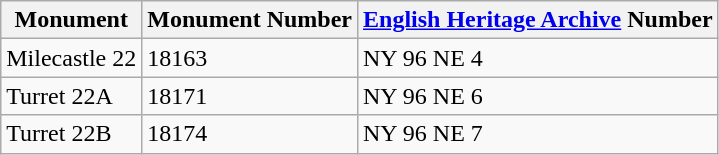<table class="wikitable">
<tr>
<th>Monument</th>
<th>Monument Number</th>
<th><a href='#'>English Heritage Archive</a> Number</th>
</tr>
<tr>
<td>Milecastle 22</td>
<td>18163</td>
<td>NY 96 NE 4</td>
</tr>
<tr>
<td>Turret 22A</td>
<td>18171</td>
<td>NY 96 NE 6</td>
</tr>
<tr>
<td>Turret 22B</td>
<td>18174</td>
<td>NY 96 NE 7</td>
</tr>
</table>
